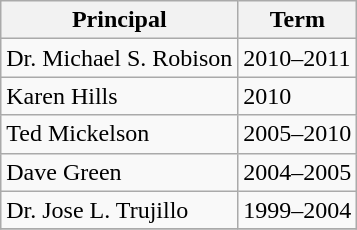<table class="wikitable">
<tr>
<th>Principal</th>
<th>Term</th>
</tr>
<tr>
<td>Dr. Michael S. Robison</td>
<td>2010–2011</td>
</tr>
<tr>
<td>Karen Hills</td>
<td>2010</td>
</tr>
<tr>
<td>Ted Mickelson</td>
<td>2005–2010</td>
</tr>
<tr>
<td>Dave Green</td>
<td>2004–2005</td>
</tr>
<tr>
<td>Dr. Jose L. Trujillo</td>
<td>1999–2004</td>
</tr>
<tr>
</tr>
</table>
